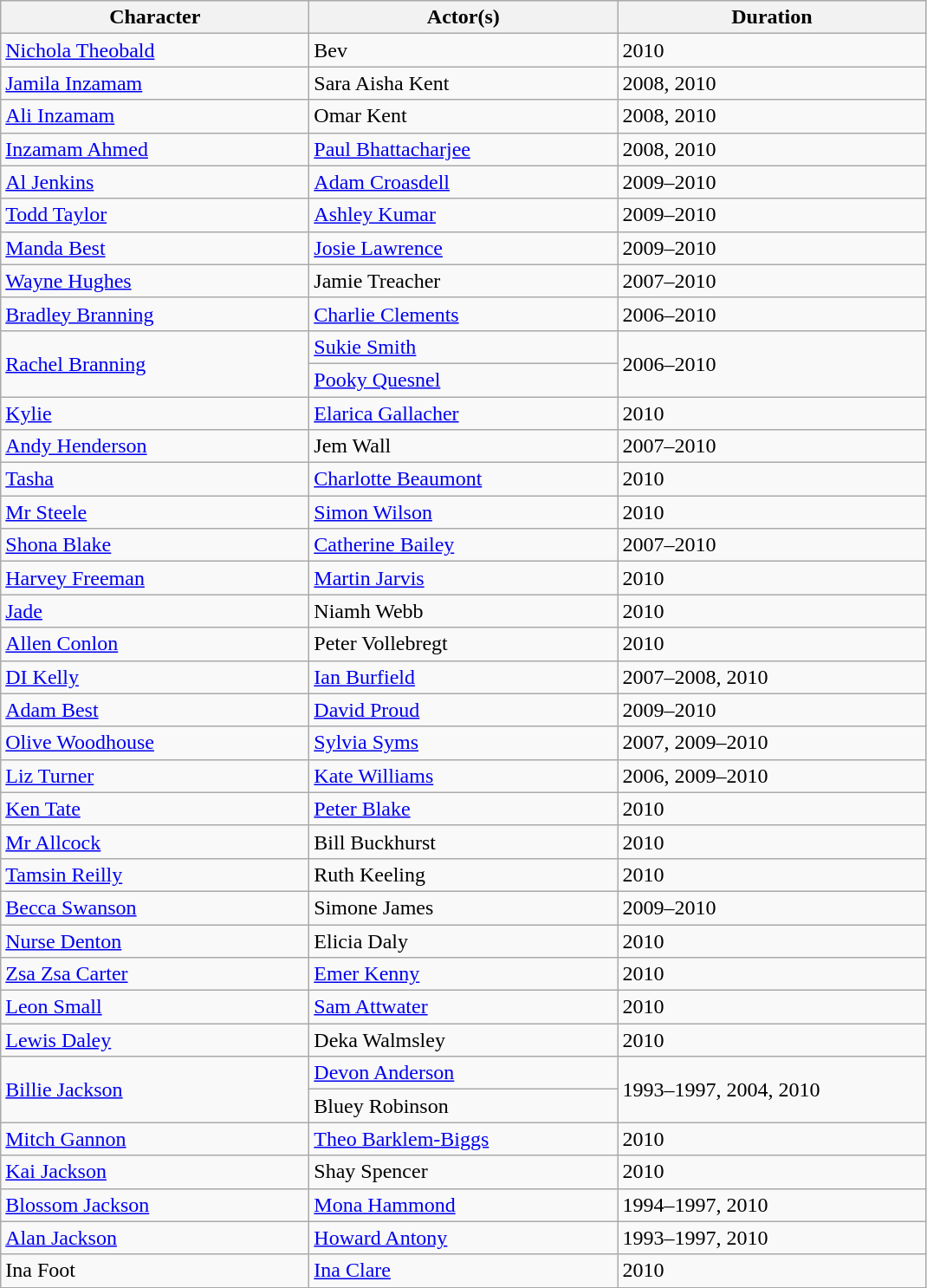<table class="wikitable">
<tr>
<th scope="col" width="230">Character</th>
<th scope="col" width="230">Actor(s)</th>
<th scope="col" width="230">Duration</th>
</tr>
<tr>
<td><a href='#'>Nichola Theobald</a></td>
<td>Bev</td>
<td>2010</td>
</tr>
<tr>
<td><a href='#'>Jamila Inzamam</a></td>
<td>Sara Aisha Kent</td>
<td>2008, 2010</td>
</tr>
<tr>
<td><a href='#'>Ali Inzamam</a></td>
<td>Omar Kent</td>
<td>2008, 2010</td>
</tr>
<tr>
<td><a href='#'>Inzamam Ahmed</a></td>
<td><a href='#'>Paul Bhattacharjee</a></td>
<td>2008, 2010</td>
</tr>
<tr>
<td><a href='#'>Al Jenkins</a></td>
<td><a href='#'>Adam Croasdell</a></td>
<td>2009–2010</td>
</tr>
<tr>
<td><a href='#'>Todd Taylor</a></td>
<td><a href='#'>Ashley Kumar</a></td>
<td>2009–2010</td>
</tr>
<tr>
<td><a href='#'>Manda Best</a></td>
<td><a href='#'>Josie Lawrence</a></td>
<td>2009–2010</td>
</tr>
<tr>
<td><a href='#'>Wayne Hughes</a></td>
<td>Jamie Treacher</td>
<td>2007–2010</td>
</tr>
<tr>
<td><a href='#'>Bradley Branning</a></td>
<td><a href='#'>Charlie Clements</a></td>
<td>2006–2010</td>
</tr>
<tr>
<td rowspan="2"><a href='#'>Rachel Branning</a></td>
<td><a href='#'>Sukie Smith</a></td>
<td rowspan="2">2006–2010</td>
</tr>
<tr>
<td><a href='#'>Pooky Quesnel</a></td>
</tr>
<tr>
<td><a href='#'>Kylie</a></td>
<td><a href='#'>Elarica Gallacher</a></td>
<td>2010</td>
</tr>
<tr>
<td><a href='#'>Andy Henderson</a></td>
<td>Jem Wall</td>
<td>2007–2010</td>
</tr>
<tr>
<td><a href='#'>Tasha</a></td>
<td><a href='#'>Charlotte Beaumont</a></td>
<td>2010</td>
</tr>
<tr>
<td><a href='#'>Mr Steele</a></td>
<td><a href='#'>Simon Wilson</a></td>
<td>2010</td>
</tr>
<tr>
<td><a href='#'>Shona Blake</a></td>
<td><a href='#'>Catherine Bailey</a></td>
<td>2007–2010</td>
</tr>
<tr>
<td><a href='#'>Harvey Freeman</a></td>
<td><a href='#'>Martin Jarvis</a></td>
<td>2010</td>
</tr>
<tr>
<td><a href='#'>Jade</a></td>
<td>Niamh Webb</td>
<td>2010</td>
</tr>
<tr>
<td><a href='#'>Allen Conlon</a></td>
<td>Peter Vollebregt</td>
<td>2010</td>
</tr>
<tr>
<td><a href='#'>DI Kelly</a></td>
<td><a href='#'>Ian Burfield</a></td>
<td>2007–2008, 2010</td>
</tr>
<tr>
<td><a href='#'>Adam Best</a></td>
<td><a href='#'>David Proud</a></td>
<td>2009–2010</td>
</tr>
<tr>
<td><a href='#'>Olive Woodhouse</a></td>
<td><a href='#'>Sylvia Syms</a></td>
<td>2007, 2009–2010</td>
</tr>
<tr>
<td><a href='#'>Liz Turner</a></td>
<td><a href='#'>Kate Williams</a></td>
<td>2006, 2009–2010</td>
</tr>
<tr>
<td><a href='#'>Ken Tate</a></td>
<td><a href='#'>Peter Blake</a></td>
<td>2010</td>
</tr>
<tr>
<td><a href='#'>Mr Allcock</a></td>
<td>Bill Buckhurst</td>
<td>2010</td>
</tr>
<tr>
<td><a href='#'>Tamsin Reilly</a></td>
<td>Ruth Keeling</td>
<td>2010</td>
</tr>
<tr>
<td><a href='#'>Becca Swanson</a></td>
<td>Simone James</td>
<td>2009–2010</td>
</tr>
<tr>
<td><a href='#'>Nurse Denton</a></td>
<td>Elicia Daly</td>
<td>2010</td>
</tr>
<tr>
<td><a href='#'>Zsa Zsa Carter</a></td>
<td><a href='#'>Emer Kenny</a></td>
<td>2010</td>
</tr>
<tr>
<td><a href='#'>Leon Small</a></td>
<td><a href='#'>Sam Attwater</a></td>
<td>2010</td>
</tr>
<tr>
<td><a href='#'>Lewis Daley</a></td>
<td>Deka Walmsley</td>
<td>2010</td>
</tr>
<tr>
<td rowspan="2"><a href='#'>Billie Jackson</a></td>
<td><a href='#'>Devon Anderson</a></td>
<td rowspan="2">1993–1997, 2004, 2010</td>
</tr>
<tr>
<td>Bluey Robinson</td>
</tr>
<tr>
<td><a href='#'>Mitch Gannon</a></td>
<td><a href='#'>Theo Barklem-Biggs</a></td>
<td>2010</td>
</tr>
<tr>
<td><a href='#'>Kai Jackson</a></td>
<td>Shay Spencer</td>
<td>2010</td>
</tr>
<tr>
<td><a href='#'>Blossom Jackson</a></td>
<td><a href='#'>Mona Hammond</a></td>
<td>1994–1997, 2010</td>
</tr>
<tr>
<td><a href='#'>Alan Jackson</a></td>
<td><a href='#'>Howard Antony</a></td>
<td>1993–1997, 2010</td>
</tr>
<tr>
<td>Ina Foot</td>
<td><a href='#'>Ina Clare</a></td>
<td>2010</td>
</tr>
</table>
